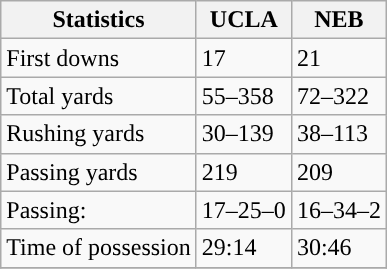<table class="wikitable" style="float: left;">
<tr>
<th>Statistics</th>
<th>UCLA</th>
<th>NEB</th>
</tr>
<tr>
<td>First downs</td>
<td>17</td>
<td>21</td>
</tr>
<tr>
<td>Total yards</td>
<td>55–358</td>
<td>72–322</td>
</tr>
<tr>
<td>Rushing yards</td>
<td>30–139</td>
<td>38–113</td>
</tr>
<tr>
<td>Passing yards</td>
<td>219</td>
<td>209</td>
</tr>
<tr>
<td>Passing:</td>
<td>17–25–0</td>
<td>16–34–2</td>
</tr>
<tr>
<td>Time of possession</td>
<td>29:14</td>
<td>30:46</td>
</tr>
<tr>
</tr>
</table>
